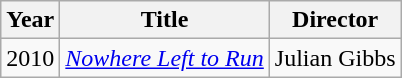<table class="wikitable">
<tr>
<th>Year</th>
<th>Title</th>
<th>Director</th>
</tr>
<tr>
<td>2010</td>
<td><em><a href='#'>Nowhere Left to Run</a></em></td>
<td>Julian Gibbs</td>
</tr>
</table>
